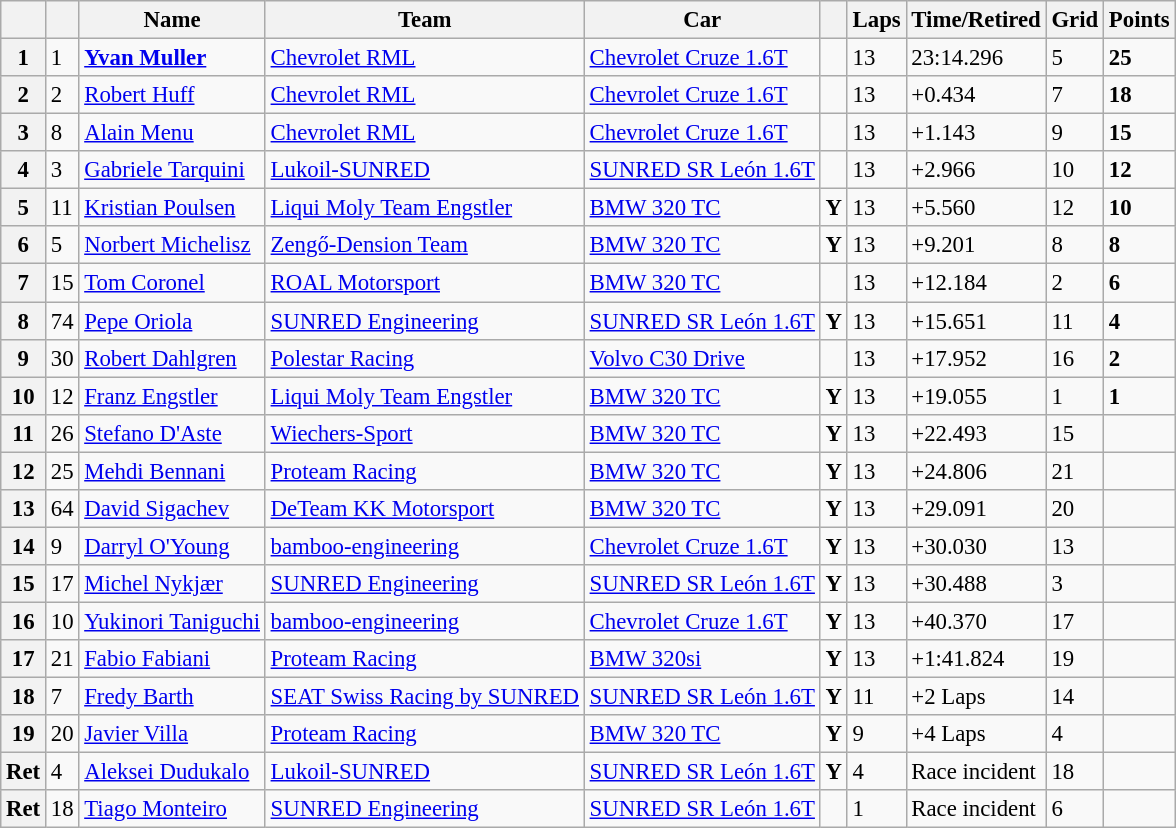<table class="wikitable sortable" style="font-size: 95%;">
<tr>
<th></th>
<th></th>
<th>Name</th>
<th>Team</th>
<th>Car</th>
<th></th>
<th>Laps</th>
<th>Time/Retired</th>
<th>Grid</th>
<th>Points</th>
</tr>
<tr>
<th>1</th>
<td>1</td>
<td> <strong><a href='#'>Yvan Muller</a></strong></td>
<td><a href='#'>Chevrolet RML</a></td>
<td><a href='#'>Chevrolet Cruze 1.6T</a></td>
<td></td>
<td>13</td>
<td>23:14.296</td>
<td>5</td>
<td><strong>25</strong></td>
</tr>
<tr>
<th>2</th>
<td>2</td>
<td> <a href='#'>Robert Huff</a></td>
<td><a href='#'>Chevrolet RML</a></td>
<td><a href='#'>Chevrolet Cruze 1.6T</a></td>
<td></td>
<td>13</td>
<td>+0.434</td>
<td>7</td>
<td><strong>18</strong></td>
</tr>
<tr>
<th>3</th>
<td>8</td>
<td> <a href='#'>Alain Menu</a></td>
<td><a href='#'>Chevrolet RML</a></td>
<td><a href='#'>Chevrolet Cruze 1.6T</a></td>
<td></td>
<td>13</td>
<td>+1.143</td>
<td>9</td>
<td><strong>15</strong></td>
</tr>
<tr>
<th>4</th>
<td>3</td>
<td> <a href='#'>Gabriele Tarquini</a></td>
<td><a href='#'>Lukoil-SUNRED</a></td>
<td><a href='#'>SUNRED SR León 1.6T</a></td>
<td></td>
<td>13</td>
<td>+2.966</td>
<td>10</td>
<td><strong>12</strong></td>
</tr>
<tr>
<th>5</th>
<td>11</td>
<td> <a href='#'>Kristian Poulsen</a></td>
<td><a href='#'>Liqui Moly Team Engstler</a></td>
<td><a href='#'>BMW 320 TC</a></td>
<td align=center><strong><span>Y</span></strong></td>
<td>13</td>
<td>+5.560</td>
<td>12</td>
<td><strong>10</strong></td>
</tr>
<tr>
<th>6</th>
<td>5</td>
<td> <a href='#'>Norbert Michelisz</a></td>
<td><a href='#'>Zengő-Dension Team</a></td>
<td><a href='#'>BMW 320 TC</a></td>
<td align=center><strong><span>Y</span></strong></td>
<td>13</td>
<td>+9.201</td>
<td>8</td>
<td><strong>8</strong></td>
</tr>
<tr>
<th>7</th>
<td>15</td>
<td> <a href='#'>Tom Coronel</a></td>
<td><a href='#'>ROAL Motorsport</a></td>
<td><a href='#'>BMW 320 TC</a></td>
<td></td>
<td>13</td>
<td>+12.184</td>
<td>2</td>
<td><strong>6</strong></td>
</tr>
<tr>
<th>8</th>
<td>74</td>
<td> <a href='#'>Pepe Oriola</a></td>
<td><a href='#'>SUNRED Engineering</a></td>
<td><a href='#'>SUNRED SR León 1.6T</a></td>
<td align=center><strong><span>Y</span></strong></td>
<td>13</td>
<td>+15.651</td>
<td>11</td>
<td><strong>4</strong></td>
</tr>
<tr>
<th>9</th>
<td>30</td>
<td> <a href='#'>Robert Dahlgren</a></td>
<td><a href='#'>Polestar Racing</a></td>
<td><a href='#'>Volvo C30 Drive</a></td>
<td></td>
<td>13</td>
<td>+17.952</td>
<td>16</td>
<td><strong>2</strong></td>
</tr>
<tr>
<th>10</th>
<td>12</td>
<td> <a href='#'>Franz Engstler</a></td>
<td><a href='#'>Liqui Moly Team Engstler</a></td>
<td><a href='#'>BMW 320 TC</a></td>
<td align=center><strong><span>Y</span></strong></td>
<td>13</td>
<td>+19.055</td>
<td>1</td>
<td><strong>1</strong></td>
</tr>
<tr>
<th>11</th>
<td>26</td>
<td> <a href='#'>Stefano D'Aste</a></td>
<td><a href='#'>Wiechers-Sport</a></td>
<td><a href='#'>BMW 320 TC</a></td>
<td align=center><strong><span>Y</span></strong></td>
<td>13</td>
<td>+22.493</td>
<td>15</td>
<td></td>
</tr>
<tr>
<th>12</th>
<td>25</td>
<td> <a href='#'>Mehdi Bennani</a></td>
<td><a href='#'>Proteam Racing</a></td>
<td><a href='#'>BMW 320 TC</a></td>
<td align=center><strong><span>Y</span></strong></td>
<td>13</td>
<td>+24.806</td>
<td>21</td>
<td></td>
</tr>
<tr>
<th>13</th>
<td>64</td>
<td> <a href='#'>David Sigachev</a></td>
<td><a href='#'>DeTeam KK Motorsport</a></td>
<td><a href='#'>BMW 320 TC</a></td>
<td align=center><strong><span>Y</span></strong></td>
<td>13</td>
<td>+29.091</td>
<td>20</td>
<td></td>
</tr>
<tr>
<th>14</th>
<td>9</td>
<td> <a href='#'>Darryl O'Young</a></td>
<td><a href='#'>bamboo-engineering</a></td>
<td><a href='#'>Chevrolet Cruze 1.6T</a></td>
<td align=center><strong><span>Y</span></strong></td>
<td>13</td>
<td>+30.030</td>
<td>13</td>
<td></td>
</tr>
<tr>
<th>15</th>
<td>17</td>
<td> <a href='#'>Michel Nykjær</a></td>
<td><a href='#'>SUNRED Engineering</a></td>
<td><a href='#'>SUNRED SR León 1.6T</a></td>
<td align=center><strong><span>Y</span></strong></td>
<td>13</td>
<td>+30.488</td>
<td>3</td>
<td></td>
</tr>
<tr>
<th>16</th>
<td>10</td>
<td> <a href='#'>Yukinori Taniguchi</a></td>
<td><a href='#'>bamboo-engineering</a></td>
<td><a href='#'>Chevrolet Cruze 1.6T</a></td>
<td align=center><strong><span>Y</span></strong></td>
<td>13</td>
<td>+40.370</td>
<td>17</td>
<td></td>
</tr>
<tr>
<th>17</th>
<td>21</td>
<td> <a href='#'>Fabio Fabiani</a></td>
<td><a href='#'>Proteam Racing</a></td>
<td><a href='#'>BMW 320si</a></td>
<td align=center><strong><span>Y</span></strong></td>
<td>13</td>
<td>+1:41.824</td>
<td>19</td>
<td></td>
</tr>
<tr>
<th>18</th>
<td>7</td>
<td> <a href='#'>Fredy Barth</a></td>
<td><a href='#'>SEAT Swiss Racing by SUNRED</a></td>
<td><a href='#'>SUNRED SR León 1.6T</a></td>
<td align=center><strong><span>Y</span></strong></td>
<td>11</td>
<td>+2 Laps</td>
<td>14</td>
<td></td>
</tr>
<tr>
<th>19</th>
<td>20</td>
<td> <a href='#'>Javier Villa</a></td>
<td><a href='#'>Proteam Racing</a></td>
<td><a href='#'>BMW 320 TC</a></td>
<td align=center><strong><span>Y</span></strong></td>
<td>9</td>
<td>+4 Laps</td>
<td>4</td>
<td></td>
</tr>
<tr>
<th>Ret</th>
<td>4</td>
<td> <a href='#'>Aleksei Dudukalo</a></td>
<td><a href='#'>Lukoil-SUNRED</a></td>
<td><a href='#'>SUNRED SR León 1.6T</a></td>
<td align=center><strong><span>Y</span></strong></td>
<td>4</td>
<td>Race incident</td>
<td>18</td>
<td></td>
</tr>
<tr>
<th>Ret</th>
<td>18</td>
<td> <a href='#'>Tiago Monteiro</a></td>
<td><a href='#'>SUNRED Engineering</a></td>
<td><a href='#'>SUNRED SR León 1.6T</a></td>
<td></td>
<td>1</td>
<td>Race incident</td>
<td>6</td>
<td></td>
</tr>
</table>
